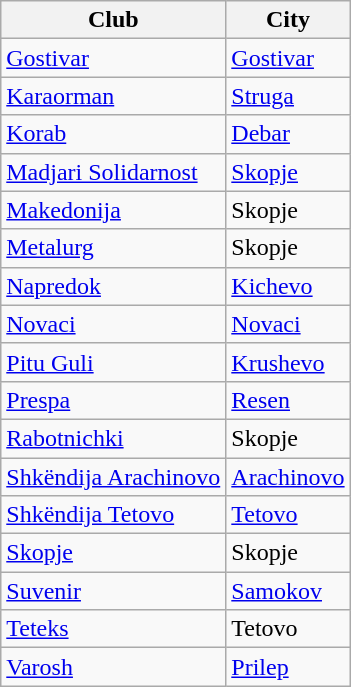<table class="wikitable">
<tr>
<th>Club</th>
<th>City</th>
</tr>
<tr>
<td><a href='#'>Gostivar</a></td>
<td><a href='#'>Gostivar</a></td>
</tr>
<tr>
<td><a href='#'>Karaorman</a></td>
<td><a href='#'>Struga</a></td>
</tr>
<tr>
<td><a href='#'>Korab</a></td>
<td><a href='#'>Debar</a></td>
</tr>
<tr>
<td><a href='#'>Madjari Solidarnost</a></td>
<td><a href='#'>Skopje</a></td>
</tr>
<tr>
<td><a href='#'>Makedonija</a></td>
<td>Skopje</td>
</tr>
<tr>
<td><a href='#'>Metalurg</a></td>
<td>Skopje</td>
</tr>
<tr>
<td><a href='#'>Napredok</a></td>
<td><a href='#'>Kichevo</a></td>
</tr>
<tr>
<td><a href='#'>Novaci</a></td>
<td><a href='#'>Novaci</a></td>
</tr>
<tr>
<td><a href='#'>Pitu Guli</a></td>
<td><a href='#'>Krushevo</a></td>
</tr>
<tr>
<td><a href='#'>Prespa</a></td>
<td><a href='#'>Resen</a></td>
</tr>
<tr>
<td><a href='#'>Rabotnichki</a></td>
<td>Skopje</td>
</tr>
<tr>
<td><a href='#'>Shkëndija Arachinovo</a></td>
<td><a href='#'>Arachinovo</a></td>
</tr>
<tr>
<td><a href='#'>Shkëndija Tetovo</a></td>
<td><a href='#'>Tetovo</a></td>
</tr>
<tr>
<td><a href='#'>Skopje</a></td>
<td>Skopje</td>
</tr>
<tr>
<td><a href='#'>Suvenir</a></td>
<td><a href='#'>Samokov</a></td>
</tr>
<tr>
<td><a href='#'>Teteks</a></td>
<td>Tetovo</td>
</tr>
<tr>
<td><a href='#'>Varosh</a></td>
<td><a href='#'>Prilep</a></td>
</tr>
</table>
